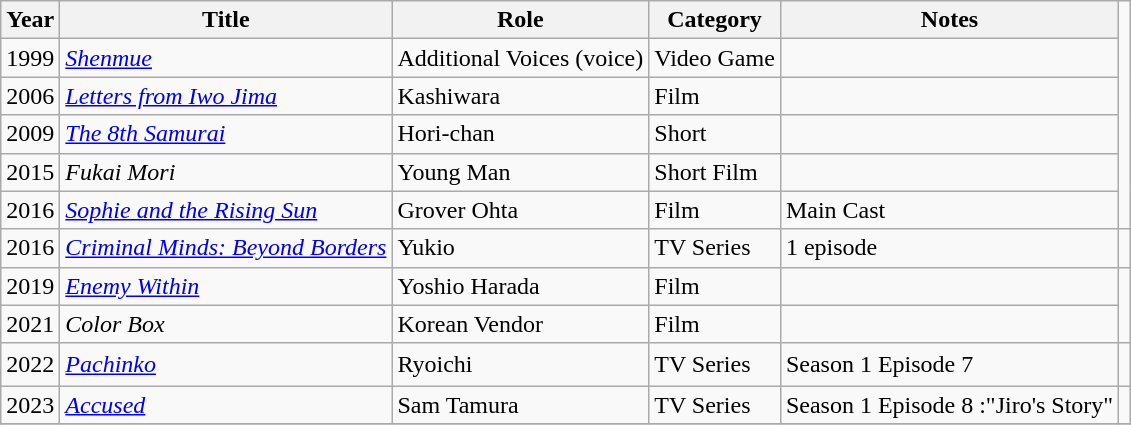<table class="wikitable sortable">
<tr>
<th>Year</th>
<th>Title</th>
<th>Role</th>
<th>Category</th>
<th>Notes</th>
</tr>
<tr>
<td>1999</td>
<td><em><a href='#'>Shenmue</a></em></td>
<td>Additional Voices (voice)</td>
<td>Video Game</td>
<td></td>
</tr>
<tr>
<td>2006</td>
<td><em><a href='#'>Letters from Iwo Jima</a></em></td>
<td>Kashiwara</td>
<td>Film</td>
<td></td>
</tr>
<tr>
<td>2009</td>
<td><em><a href='#'>The 8th Samurai</a></em></td>
<td>Hori-chan</td>
<td>Short</td>
<td></td>
</tr>
<tr>
<td>2015</td>
<td><em>Fukai Mori</em></td>
<td>Young Man</td>
<td>Short Film</td>
<td></td>
</tr>
<tr>
<td>2016</td>
<td><em><a href='#'>Sophie and the Rising Sun</a></em></td>
<td>Grover Ohta</td>
<td>Film</td>
<td>Main Cast</td>
</tr>
<tr>
<td>2016</td>
<td><em><a href='#'>Criminal Minds: Beyond Borders</a></em></td>
<td>Yukio</td>
<td>TV Series</td>
<td>1 episode</td>
<td></td>
</tr>
<tr>
<td>2019</td>
<td><em><a href='#'>Enemy Within</a></em></td>
<td>Yoshio Harada</td>
<td>Film</td>
<td></td>
</tr>
<tr>
<td>2021</td>
<td><em>Color Box</em></td>
<td>Korean Vendor</td>
<td>Film</td>
<td></td>
</tr>
<tr>
<td>2022</td>
<td><em><a href='#'>Pachinko</a></em></td>
<td>Ryoichi</td>
<td>TV Series</td>
<td>Season 1 Episode 7　</td>
<td></td>
</tr>
<tr>
<td>2023</td>
<td><em><a href='#'>Accused</a></em></td>
<td>Sam Tamura</td>
<td>TV Series</td>
<td>Season 1 Episode 8 :"Jiro's Story"</td>
<td></td>
</tr>
<tr>
</tr>
</table>
